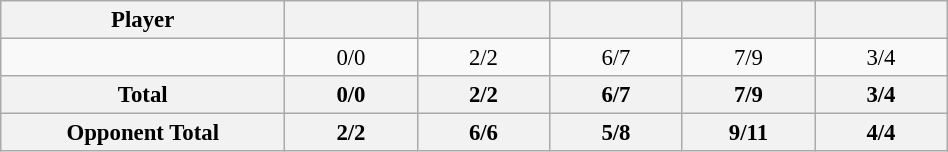<table class="wikitable sortable" style="text-align:center; width:50%; font-size:95%;">
<tr>
<th width="30%">Player</th>
<th width="14%"></th>
<th width="14%"></th>
<th width="14%"></th>
<th width="14%"></th>
<th width="14%"></th>
</tr>
<tr>
<td align=left></td>
<td>0/0</td>
<td>2/2</td>
<td>6/7</td>
<td>7/9</td>
<td>3/4</td>
</tr>
<tr>
<th>Total</th>
<th>0/0</th>
<th>2/2</th>
<th>6/7</th>
<th>7/9</th>
<th>3/4</th>
</tr>
<tr>
<th>Opponent Total</th>
<th>2/2</th>
<th>6/6</th>
<th>5/8</th>
<th>9/11</th>
<th>4/4</th>
</tr>
</table>
